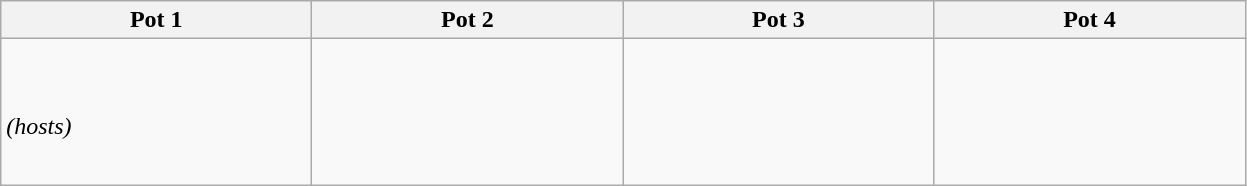<table class="wikitable">
<tr>
<th width=200px>Pot 1</th>
<th width=200px>Pot 2</th>
<th width=200px>Pot 3</th>
<th width=200px>Pot 4</th>
</tr>
<tr>
<td><br> <br>
 <em>(hosts)</em> <br>
 <br>
</td>
<td><br> <br>
 <br>
 <br>
</td>
<td><br> <br>
 <br>
 <br>
</td>
<td><br> <br>
 <br>
 <br>
 <br>
</td>
</tr>
</table>
